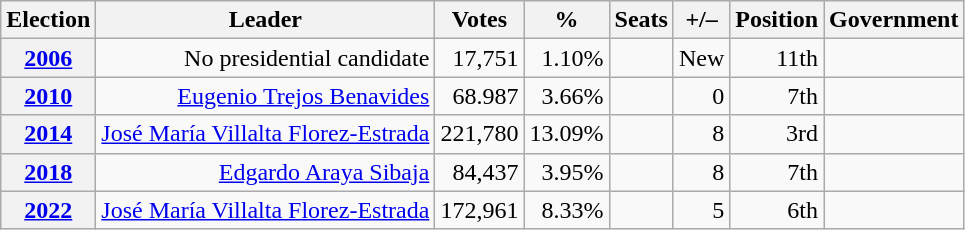<table class="wikitable" style="text-align: right;">
<tr>
<th>Election</th>
<th>Leader</th>
<th>Votes</th>
<th>%</th>
<th>Seats</th>
<th>+/–</th>
<th>Position</th>
<th>Government</th>
</tr>
<tr>
<th><a href='#'>2006</a></th>
<td>No presidential candidate</td>
<td>17,751</td>
<td>1.10%</td>
<td></td>
<td>New</td>
<td>11th</td>
<td></td>
</tr>
<tr>
<th><a href='#'>2010</a></th>
<td><a href='#'>Eugenio Trejos Benavides</a></td>
<td>68.987</td>
<td>3.66%</td>
<td></td>
<td> 0</td>
<td> 7th</td>
<td></td>
</tr>
<tr>
<th><a href='#'>2014</a></th>
<td><a href='#'>José María Villalta Florez-Estrada</a></td>
<td>221,780</td>
<td>13.09%</td>
<td></td>
<td> 8</td>
<td> 3rd</td>
<td></td>
</tr>
<tr>
<th><a href='#'>2018</a></th>
<td><a href='#'>Edgardo Araya Sibaja</a></td>
<td>84,437</td>
<td>3.95%</td>
<td></td>
<td> 8</td>
<td> 7th</td>
<td></td>
</tr>
<tr>
<th><a href='#'>2022</a></th>
<td><a href='#'>José María Villalta Florez-Estrada</a></td>
<td>172,961</td>
<td>8.33%</td>
<td></td>
<td> 5</td>
<td> 6th</td>
<td></td>
</tr>
</table>
